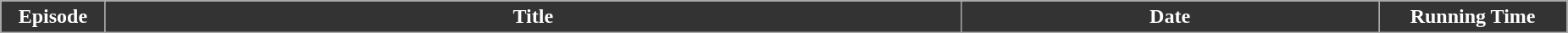<table class="wikitable plainrowheaders mw-collapsible" style="background: #FFFFFF;" style="width:100%">
<tr>
<th scope="col" style="background:#333; color:#fff; width:5%;">Episode</th>
<th scope="col" style="background:#333; color:#fff; width:41%;">Title</th>
<th scope="col" style="background:#333; color:#fff; width:20%;">Date</th>
<th scope="col" style="background:#333; color:#fff; width:9%;">Running Time<br>








</th>
</tr>
</table>
